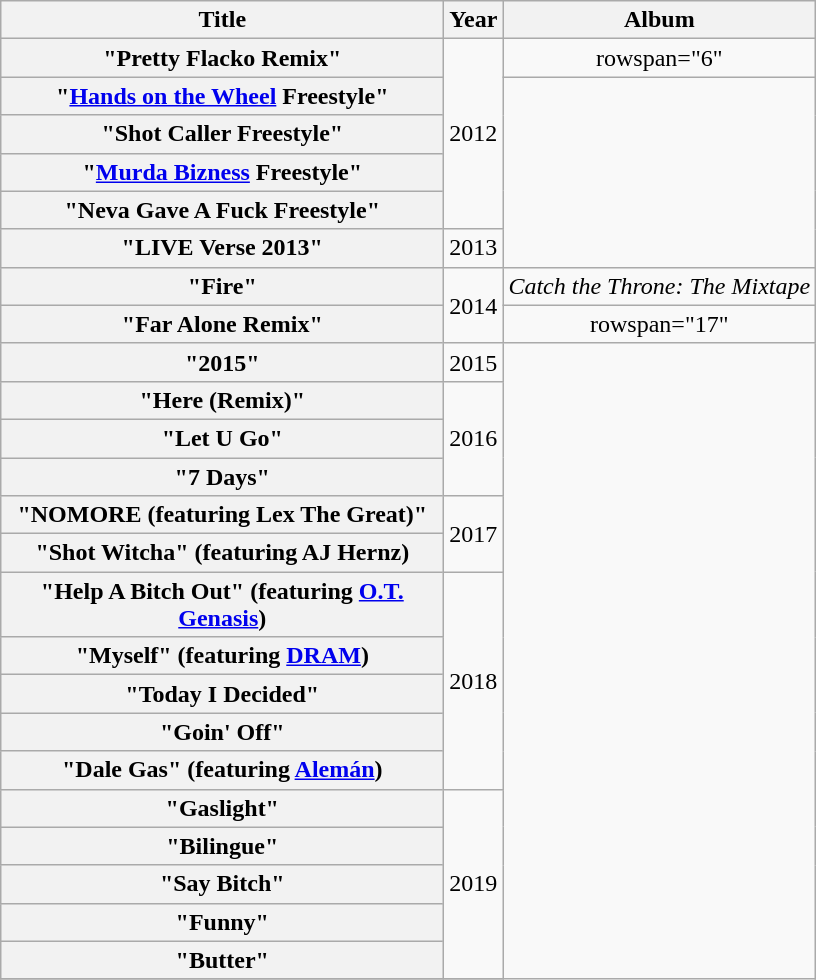<table class="wikitable plainrowheaders" style="text-align:center;">
<tr>
<th scope="col" style="width:18em;">Title</th>
<th scope="col">Year</th>
<th scope="col">Album</th>
</tr>
<tr>
<th scope="row">"Pretty Flacko Remix"</th>
<td rowspan="5">2012</td>
<td>rowspan="6" </td>
</tr>
<tr>
<th scope="row">"<a href='#'>Hands on the Wheel</a> Freestyle"</th>
</tr>
<tr>
<th scope="row">"Shot Caller Freestyle"</th>
</tr>
<tr>
<th scope="row">"<a href='#'>Murda Bizness</a> Freestyle"</th>
</tr>
<tr>
<th scope="row">"Neva Gave A Fuck Freestyle"</th>
</tr>
<tr>
<th scope="row">"LIVE Verse 2013"</th>
<td>2013</td>
</tr>
<tr>
<th scope="row">"Fire"</th>
<td rowspan="2">2014</td>
<td><em>Catch the Throne: The Mixtape</em></td>
</tr>
<tr>
<th scope="row">"Far Alone Remix"</th>
<td>rowspan="17" </td>
</tr>
<tr>
<th scope="row">"2015"</th>
<td>2015</td>
</tr>
<tr>
<th scope="row">"Here (Remix)"</th>
<td rowspan="3">2016</td>
</tr>
<tr>
<th scope="row">"Let U Go"</th>
</tr>
<tr>
<th scope="row">"7 Days"</th>
</tr>
<tr>
<th scope="row">"NOMORE (featuring Lex The Great)"</th>
<td rowspan="2">2017</td>
</tr>
<tr>
<th scope="row">"Shot Witcha" (featuring AJ Hernz)</th>
</tr>
<tr>
<th scope="row">"Help A Bitch Out" (featuring <a href='#'>O.T. Genasis</a>)</th>
<td rowspan="5">2018</td>
</tr>
<tr>
<th scope="row">"Myself" (featuring <a href='#'>DRAM</a>)</th>
</tr>
<tr>
<th scope="row">"Today I Decided"</th>
</tr>
<tr>
<th scope="row">"Goin' Off"</th>
</tr>
<tr>
<th scope="row">"Dale Gas" (featuring <a href='#'>Alemán</a>)</th>
</tr>
<tr>
<th scope="row">"Gaslight"</th>
<td rowspan="5">2019</td>
</tr>
<tr>
<th scope="row">"Bilingue"</th>
</tr>
<tr>
<th scope="row">"Say Bitch"</th>
</tr>
<tr>
<th scope="row">"Funny"</th>
</tr>
<tr>
<th scope="row">"Butter"</th>
</tr>
<tr>
</tr>
</table>
